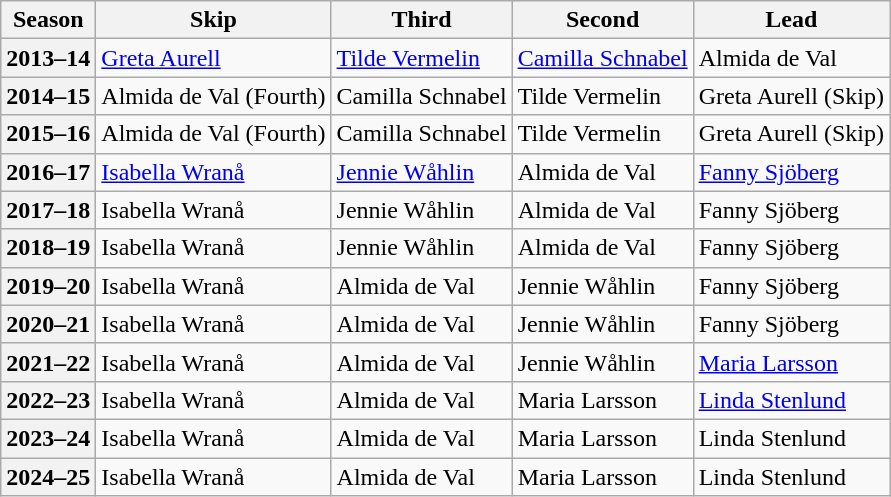<table class="wikitable">
<tr>
<th scope="col">Season</th>
<th scope="col">Skip</th>
<th scope="col">Third</th>
<th scope="col">Second</th>
<th scope="col">Lead</th>
</tr>
<tr>
<th scope="row">2013–14</th>
<td><a href='#'>Greta Aurell</a></td>
<td><a href='#'>Tilde Vermelin</a></td>
<td><a href='#'>Camilla Schnabel</a></td>
<td>Almida de Val</td>
</tr>
<tr>
<th scope="row">2014–15</th>
<td>Almida de Val (Fourth)</td>
<td>Camilla Schnabel</td>
<td>Tilde Vermelin</td>
<td>Greta Aurell (Skip)</td>
</tr>
<tr>
<th scope="row">2015–16</th>
<td>Almida de Val (Fourth)</td>
<td>Camilla Schnabel</td>
<td>Tilde Vermelin</td>
<td>Greta Aurell (Skip)</td>
</tr>
<tr>
<th scope="row">2016–17</th>
<td><a href='#'>Isabella Wranå</a></td>
<td><a href='#'>Jennie Wåhlin</a></td>
<td>Almida de Val</td>
<td><a href='#'>Fanny Sjöberg</a></td>
</tr>
<tr>
<th scope="row">2017–18</th>
<td>Isabella Wranå</td>
<td>Jennie Wåhlin</td>
<td>Almida de Val</td>
<td>Fanny Sjöberg</td>
</tr>
<tr>
<th scope="row">2018–19</th>
<td>Isabella Wranå</td>
<td>Jennie Wåhlin</td>
<td>Almida de Val</td>
<td>Fanny Sjöberg</td>
</tr>
<tr>
<th scope="row">2019–20</th>
<td>Isabella Wranå</td>
<td>Almida de Val</td>
<td>Jennie Wåhlin</td>
<td>Fanny Sjöberg</td>
</tr>
<tr>
<th scope="row">2020–21</th>
<td>Isabella Wranå</td>
<td>Almida de Val</td>
<td>Jennie Wåhlin</td>
<td>Fanny Sjöberg</td>
</tr>
<tr>
<th scope="row">2021–22</th>
<td>Isabella Wranå</td>
<td>Almida de Val</td>
<td>Jennie Wåhlin</td>
<td><a href='#'>Maria Larsson</a></td>
</tr>
<tr>
<th scope="row">2022–23</th>
<td>Isabella Wranå</td>
<td>Almida de Val</td>
<td>Maria Larsson</td>
<td><a href='#'>Linda Stenlund</a></td>
</tr>
<tr>
<th scope="row">2023–24</th>
<td>Isabella Wranå</td>
<td>Almida de Val</td>
<td>Maria Larsson</td>
<td>Linda Stenlund</td>
</tr>
<tr>
<th scope="row">2024–25</th>
<td>Isabella Wranå</td>
<td>Almida de Val</td>
<td>Maria Larsson</td>
<td>Linda Stenlund</td>
</tr>
</table>
